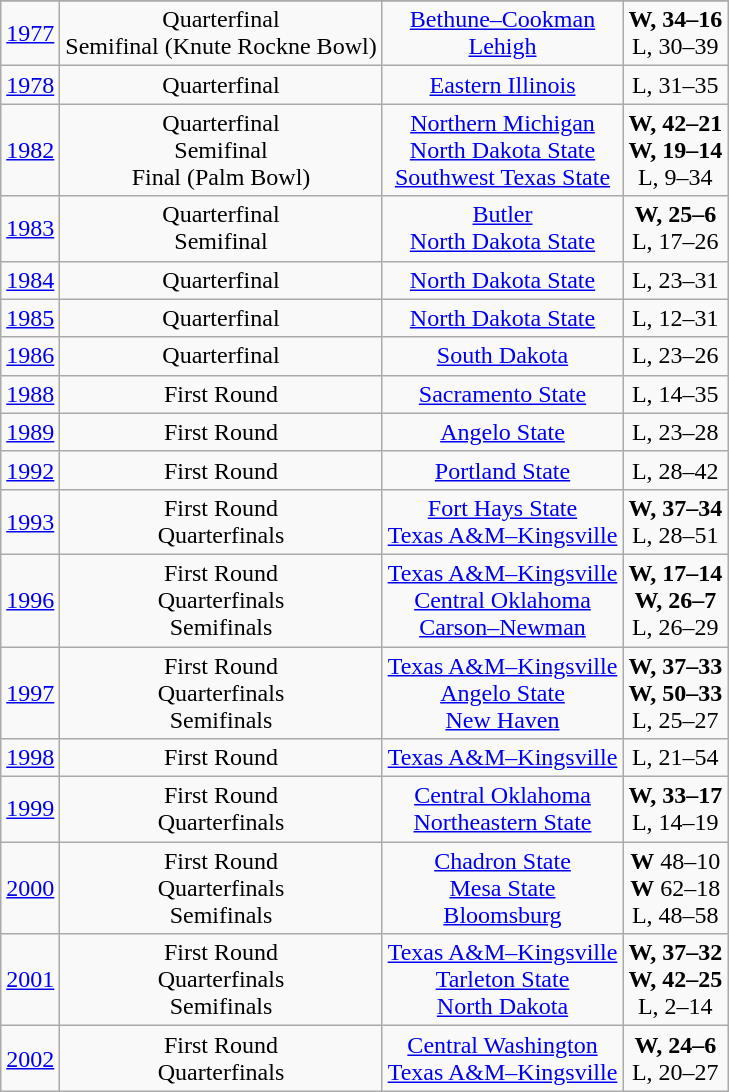<table class="wikitable" style="text-align:center;">
<tr>
</tr>
<tr>
<td><a href='#'>1977</a></td>
<td>Quarterfinal<br>Semifinal (Knute Rockne Bowl)</td>
<td><a href='#'>Bethune–Cookman</a><br><a href='#'>Lehigh</a></td>
<td><strong>W, 34–16</strong><br>L, 30–39</td>
</tr>
<tr>
<td><a href='#'>1978</a></td>
<td>Quarterfinal</td>
<td><a href='#'>Eastern Illinois</a></td>
<td>L, 31–35</td>
</tr>
<tr>
<td><a href='#'>1982</a></td>
<td>Quarterfinal<br>Semifinal<br>Final (Palm Bowl)</td>
<td><a href='#'>Northern Michigan</a><br><a href='#'>North Dakota State</a><br><a href='#'>Southwest Texas State</a></td>
<td><strong>W, 42–21</strong><br><strong>W, 19–14</strong><br>L, 9–34</td>
</tr>
<tr>
<td><a href='#'>1983</a></td>
<td>Quarterfinal<br>Semifinal</td>
<td><a href='#'>Butler</a><br><a href='#'>North Dakota State</a></td>
<td><strong>W, 25–6</strong><br>L, 17–26</td>
</tr>
<tr>
<td><a href='#'>1984</a></td>
<td>Quarterfinal</td>
<td><a href='#'>North Dakota State</a></td>
<td>L, 23–31</td>
</tr>
<tr>
<td><a href='#'>1985</a></td>
<td>Quarterfinal</td>
<td><a href='#'>North Dakota State</a></td>
<td>L, 12–31</td>
</tr>
<tr>
<td><a href='#'>1986</a></td>
<td>Quarterfinal</td>
<td><a href='#'>South Dakota</a></td>
<td>L, 23–26</td>
</tr>
<tr>
<td><a href='#'>1988</a></td>
<td>First Round</td>
<td><a href='#'>Sacramento State</a></td>
<td>L, 14–35</td>
</tr>
<tr>
<td><a href='#'>1989</a></td>
<td>First Round</td>
<td><a href='#'>Angelo State</a></td>
<td>L, 23–28</td>
</tr>
<tr>
<td><a href='#'>1992</a></td>
<td>First Round</td>
<td><a href='#'>Portland State</a></td>
<td>L, 28–42</td>
</tr>
<tr>
<td><a href='#'>1993</a></td>
<td>First Round<br>Quarterfinals</td>
<td><a href='#'>Fort Hays State</a><br><a href='#'>Texas A&M–Kingsville</a></td>
<td><strong>W, 37–34</strong><br>L, 28–51</td>
</tr>
<tr>
<td><a href='#'>1996</a></td>
<td>First Round<br>Quarterfinals<br>Semifinals</td>
<td><a href='#'>Texas A&M–Kingsville</a><br><a href='#'>Central Oklahoma</a><br><a href='#'>Carson–Newman</a></td>
<td><strong>W, 17–14</strong><br><strong>W, 26–7</strong><br>L, 26–29</td>
</tr>
<tr>
<td><a href='#'>1997</a></td>
<td>First Round<br>Quarterfinals<br>Semifinals</td>
<td><a href='#'>Texas A&M–Kingsville</a><br><a href='#'>Angelo State</a><br><a href='#'>New Haven</a></td>
<td><strong>W, 37–33</strong><br><strong>W, 50–33</strong><br>L, 25–27</td>
</tr>
<tr>
<td><a href='#'>1998</a></td>
<td>First Round</td>
<td><a href='#'>Texas A&M–Kingsville</a></td>
<td>L, 21–54</td>
</tr>
<tr>
<td><a href='#'>1999</a></td>
<td>First Round<br>Quarterfinals</td>
<td><a href='#'>Central Oklahoma</a><br><a href='#'>Northeastern State</a></td>
<td><strong>W, 33–17</strong><br>L, 14–19</td>
</tr>
<tr>
<td><a href='#'>2000</a></td>
<td>First Round<br>Quarterfinals<br>Semifinals</td>
<td><a href='#'>Chadron State</a><br><a href='#'>Mesa State</a><br><a href='#'>Bloomsburg</a></td>
<td><strong>W</strong> 48–10<br><strong>W</strong> 62–18<br>L, 48–58</td>
</tr>
<tr>
<td><a href='#'>2001</a></td>
<td>First Round<br>Quarterfinals<br>Semifinals</td>
<td><a href='#'>Texas A&M–Kingsville</a><br><a href='#'>Tarleton State</a><br><a href='#'>North Dakota</a></td>
<td><strong>W, 37–32</strong><br><strong>W, 42–25</strong><br>L, 2–14</td>
</tr>
<tr>
<td><a href='#'>2002</a></td>
<td>First Round<br>Quarterfinals</td>
<td><a href='#'>Central Washington</a><br><a href='#'>Texas A&M–Kingsville</a></td>
<td><strong>W, 24–6</strong><br>L, 20–27 </td>
</tr>
</table>
